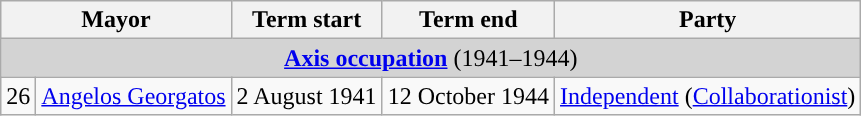<table class="wikitable">
<tr>
<th colspan="2" class="unsortable">Mayor</th>
<th>Term start</th>
<th>Term end</th>
<th>Party</th>
</tr>
<tr>
<td colspan="5" bgcolor="lightgrey" align="center"><strong><a href='#'>Axis occupation</a></strong> (1941–1944)</td>
</tr>
<tr>
<td rowspan=1 style="background:">26</td>
<td><a href='#'>Angelos Georgatos</a></td>
<td align=center>2 August 1941</td>
<td align=center>12 October 1944</td>
<td align=center><a href='#'>Independent</a> (<a href='#'>Collaborationist</a>)</td>
</tr>
</table>
